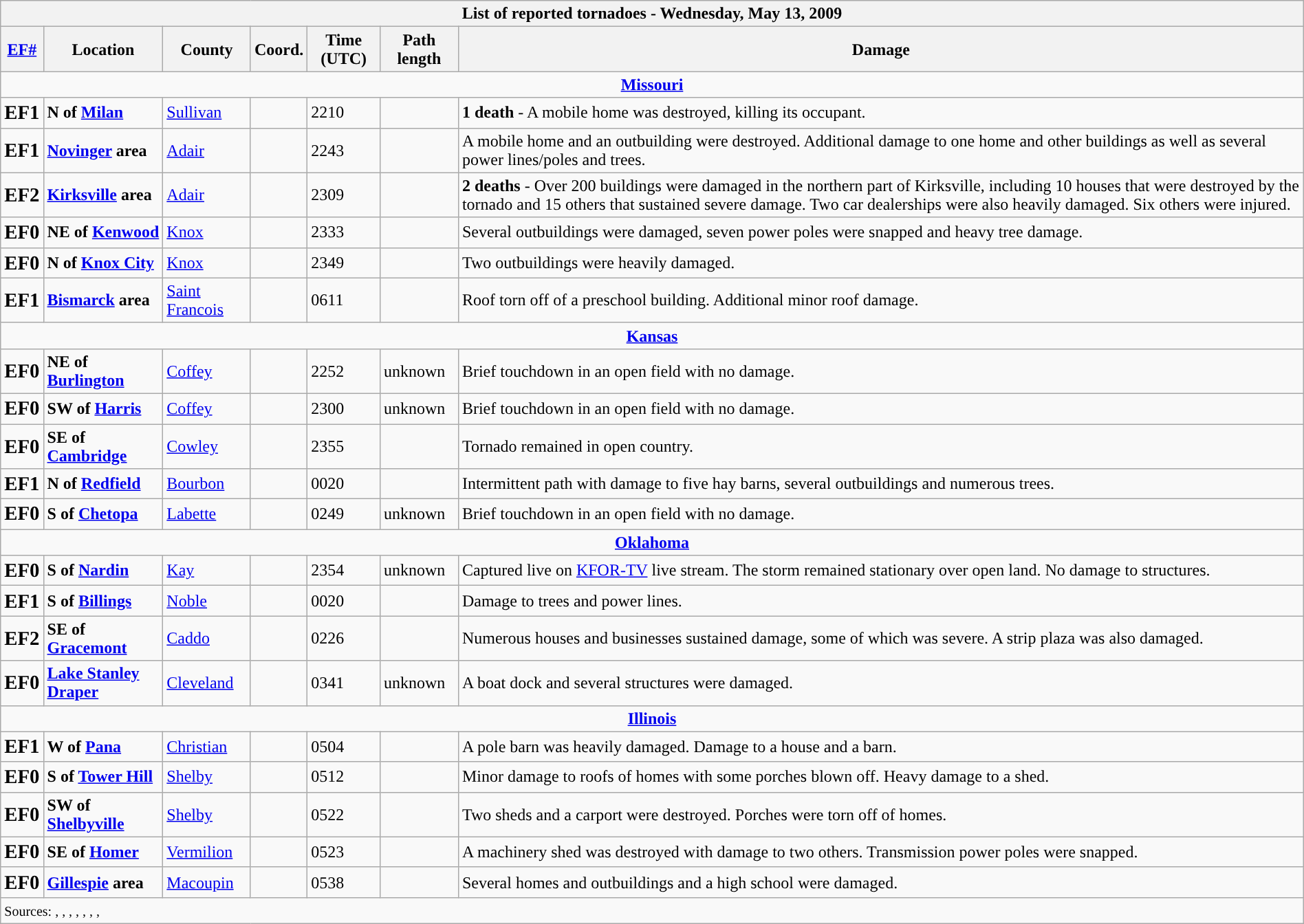<table class="wikitable collapsible" width="100%">
<tr>
<th colspan="7">List of reported tornadoes - Wednesday, May 13, 2009</th>
</tr>
<tr>
<th><a href='#'>EF#</a></th>
<th>Location</th>
<th>County</th>
<th>Coord.</th>
<th>Time (UTC)</th>
<th>Path length</th>
<th>Damage</th>
</tr>
<tr>
<td colspan="7" align=center><strong><a href='#'>Missouri</a></strong></td>
</tr>
<tr>
<td><big><strong>EF1</strong></big></td>
<td><strong>N of <a href='#'>Milan</a></strong></td>
<td><a href='#'>Sullivan</a></td>
<td></td>
<td>2210</td>
<td></td>
<td><strong>1 death</strong> - A mobile home was destroyed, killing its occupant.</td>
</tr>
<tr>
<td><big><strong>EF1</strong></big></td>
<td><strong><a href='#'>Novinger</a> area</strong></td>
<td><a href='#'>Adair</a></td>
<td></td>
<td>2243</td>
<td></td>
<td>A mobile home and an outbuilding were destroyed. Additional damage to one home and other buildings as well as several power lines/poles and trees.</td>
</tr>
<tr>
<td><big><strong>EF2</strong></big></td>
<td><strong><a href='#'>Kirksville</a> area</strong></td>
<td><a href='#'>Adair</a></td>
<td></td>
<td>2309</td>
<td></td>
<td><strong>2 deaths</strong> - Over 200 buildings were damaged in the northern part of Kirksville, including 10 houses that were destroyed by the tornado and 15 others that sustained severe damage. Two car dealerships were also heavily damaged. Six others were injured.</td>
</tr>
<tr>
<td><big><strong>EF0</strong></big></td>
<td><strong>NE of <a href='#'>Kenwood</a></strong></td>
<td><a href='#'>Knox</a></td>
<td></td>
<td>2333</td>
<td></td>
<td>Several outbuildings were damaged, seven power poles were snapped and heavy tree damage.</td>
</tr>
<tr>
<td><big><strong>EF0</strong></big></td>
<td><strong>N of <a href='#'>Knox City</a></strong></td>
<td><a href='#'>Knox</a></td>
<td></td>
<td>2349</td>
<td></td>
<td>Two outbuildings were heavily damaged.</td>
</tr>
<tr>
<td><big><strong>EF1</strong></big></td>
<td><strong><a href='#'>Bismarck</a> area</strong></td>
<td><a href='#'>Saint Francois</a></td>
<td></td>
<td>0611</td>
<td></td>
<td>Roof torn off of a preschool building. Additional minor roof damage.</td>
</tr>
<tr>
<td colspan="7" align=center><strong><a href='#'>Kansas</a></strong></td>
</tr>
<tr>
<td><big><strong>EF0</strong></big></td>
<td><strong>NE of <a href='#'>Burlington</a></strong></td>
<td><a href='#'>Coffey</a></td>
<td></td>
<td>2252</td>
<td>unknown</td>
<td>Brief touchdown in an open field with no damage.</td>
</tr>
<tr>
<td><big><strong>EF0</strong></big></td>
<td><strong>SW of <a href='#'>Harris</a></strong></td>
<td><a href='#'>Coffey</a></td>
<td></td>
<td>2300</td>
<td>unknown</td>
<td>Brief touchdown in an open field with no damage.</td>
</tr>
<tr>
<td><big><strong>EF0</strong></big></td>
<td><strong>SE of <a href='#'>Cambridge</a></strong></td>
<td><a href='#'>Cowley</a></td>
<td></td>
<td>2355</td>
<td></td>
<td>Tornado remained in open country.</td>
</tr>
<tr>
<td><big><strong>EF1</strong></big></td>
<td><strong>N of <a href='#'>Redfield</a></strong></td>
<td><a href='#'>Bourbon</a></td>
<td></td>
<td>0020</td>
<td></td>
<td>Intermittent path with damage to five hay barns, several outbuildings and numerous trees.</td>
</tr>
<tr>
<td><big><strong>EF0</strong></big></td>
<td><strong>S of <a href='#'>Chetopa</a></strong></td>
<td><a href='#'>Labette</a></td>
<td></td>
<td>0249</td>
<td>unknown</td>
<td>Brief touchdown in an open field with no damage.</td>
</tr>
<tr>
<td colspan="7" align=center><strong><a href='#'>Oklahoma</a></strong></td>
</tr>
<tr>
<td><big><strong>EF0</strong></big></td>
<td><strong>S of <a href='#'>Nardin</a></strong></td>
<td><a href='#'>Kay</a></td>
<td></td>
<td>2354</td>
<td>unknown</td>
<td>Captured live on <a href='#'>KFOR-TV</a> live stream. The storm remained stationary over open land. No damage to structures.</td>
</tr>
<tr>
<td><big><strong>EF1</strong></big></td>
<td><strong>S of <a href='#'>Billings</a></strong></td>
<td><a href='#'>Noble</a></td>
<td></td>
<td>0020</td>
<td></td>
<td>Damage to trees and power lines.</td>
</tr>
<tr>
<td><big><strong>EF2</strong></big></td>
<td><strong>SE of <a href='#'>Gracemont</a></strong></td>
<td><a href='#'>Caddo</a></td>
<td></td>
<td>0226</td>
<td></td>
<td>Numerous houses and businesses sustained damage, some of which was severe. A strip plaza was also damaged.</td>
</tr>
<tr>
<td><big><strong>EF0</strong></big></td>
<td><strong><a href='#'>Lake Stanley Draper</a></strong></td>
<td><a href='#'>Cleveland</a></td>
<td></td>
<td>0341</td>
<td>unknown</td>
<td>A boat dock and several structures were damaged.</td>
</tr>
<tr>
<td colspan="7" align=center><strong><a href='#'>Illinois</a></strong></td>
</tr>
<tr>
<td><big><strong>EF1</strong></big></td>
<td><strong>W of <a href='#'>Pana</a></strong></td>
<td><a href='#'>Christian</a></td>
<td></td>
<td>0504</td>
<td></td>
<td>A pole barn was heavily damaged. Damage to a house and a barn.</td>
</tr>
<tr>
<td><big><strong>EF0</strong></big></td>
<td><strong>S of <a href='#'>Tower Hill</a></strong></td>
<td><a href='#'>Shelby</a></td>
<td></td>
<td>0512</td>
<td></td>
<td>Minor damage to roofs of homes with some porches blown off. Heavy damage to a shed.</td>
</tr>
<tr>
<td><big><strong>EF0</strong></big></td>
<td><strong>SW of <a href='#'>Shelbyville</a></strong></td>
<td><a href='#'>Shelby</a></td>
<td></td>
<td>0522</td>
<td></td>
<td>Two sheds and a carport were destroyed. Porches were torn off of homes.</td>
</tr>
<tr>
<td><big><strong>EF0</strong></big></td>
<td><strong>SE of <a href='#'>Homer</a></strong></td>
<td><a href='#'>Vermilion</a></td>
<td></td>
<td>0523</td>
<td></td>
<td>A machinery shed was destroyed with damage to two others. Transmission power poles were snapped.</td>
</tr>
<tr>
<td><big><strong>EF0</strong></big></td>
<td><strong><a href='#'>Gillespie</a> area</strong></td>
<td><a href='#'>Macoupin</a></td>
<td></td>
<td>0538</td>
<td></td>
<td>Several homes and outbuildings and a high school were damaged.</td>
</tr>
<tr>
<td colspan="7"><small>Sources: , , , , , , , </small></td>
</tr>
</table>
